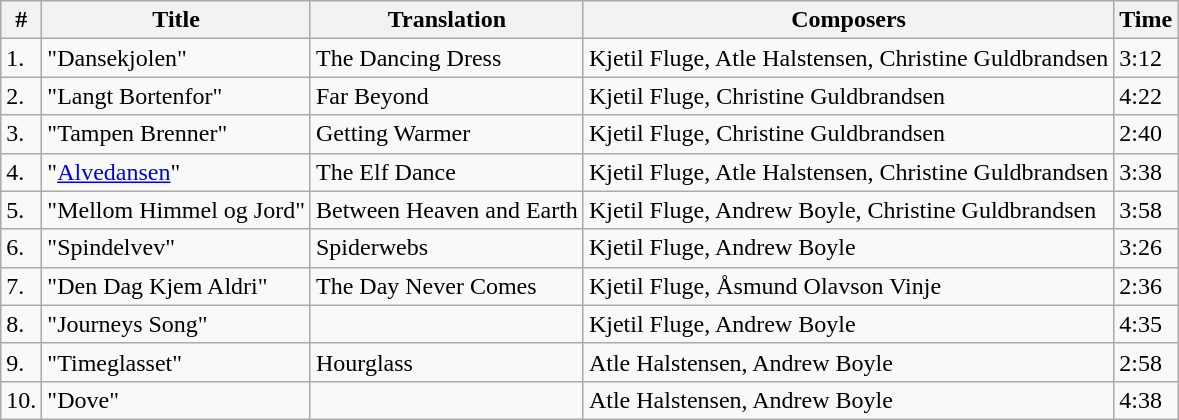<table class="wikitable">
<tr>
<th>#</th>
<th>Title</th>
<th>Translation</th>
<th>Composers</th>
<th>Time</th>
</tr>
<tr>
<td>1.</td>
<td>"Dansekjolen"</td>
<td>The Dancing Dress</td>
<td>Kjetil Fluge, Atle Halstensen, Christine Guldbrandsen</td>
<td>3:12</td>
</tr>
<tr>
<td>2.</td>
<td>"Langt Bortenfor"</td>
<td>Far Beyond</td>
<td>Kjetil Fluge, Christine Guldbrandsen</td>
<td>4:22</td>
</tr>
<tr>
<td>3.</td>
<td>"Tampen Brenner"</td>
<td>Getting Warmer</td>
<td>Kjetil Fluge, Christine Guldbrandsen</td>
<td>2:40</td>
</tr>
<tr>
<td>4.</td>
<td>"<a href='#'>Alvedansen</a>"</td>
<td>The Elf Dance</td>
<td>Kjetil Fluge, Atle Halstensen, Christine Guldbrandsen</td>
<td>3:38</td>
</tr>
<tr>
<td>5.</td>
<td>"Mellom Himmel og Jord"</td>
<td>Between Heaven and Earth</td>
<td>Kjetil Fluge, Andrew Boyle, Christine Guldbrandsen</td>
<td>3:58</td>
</tr>
<tr>
<td>6.</td>
<td>"Spindelvev"</td>
<td>Spiderwebs</td>
<td>Kjetil Fluge, Andrew Boyle</td>
<td>3:26</td>
</tr>
<tr>
<td>7.</td>
<td>"Den Dag Kjem Aldri"</td>
<td>The Day Never Comes</td>
<td>Kjetil Fluge, Åsmund Olavson Vinje</td>
<td>2:36</td>
</tr>
<tr>
<td>8.</td>
<td>"Journeys Song"</td>
<td></td>
<td>Kjetil Fluge, Andrew Boyle</td>
<td>4:35</td>
</tr>
<tr>
<td>9.</td>
<td>"Timeglasset"</td>
<td>Hourglass</td>
<td>Atle Halstensen, Andrew Boyle</td>
<td>2:58</td>
</tr>
<tr>
<td>10.</td>
<td>"Dove"</td>
<td></td>
<td>Atle Halstensen, Andrew Boyle</td>
<td>4:38</td>
</tr>
</table>
